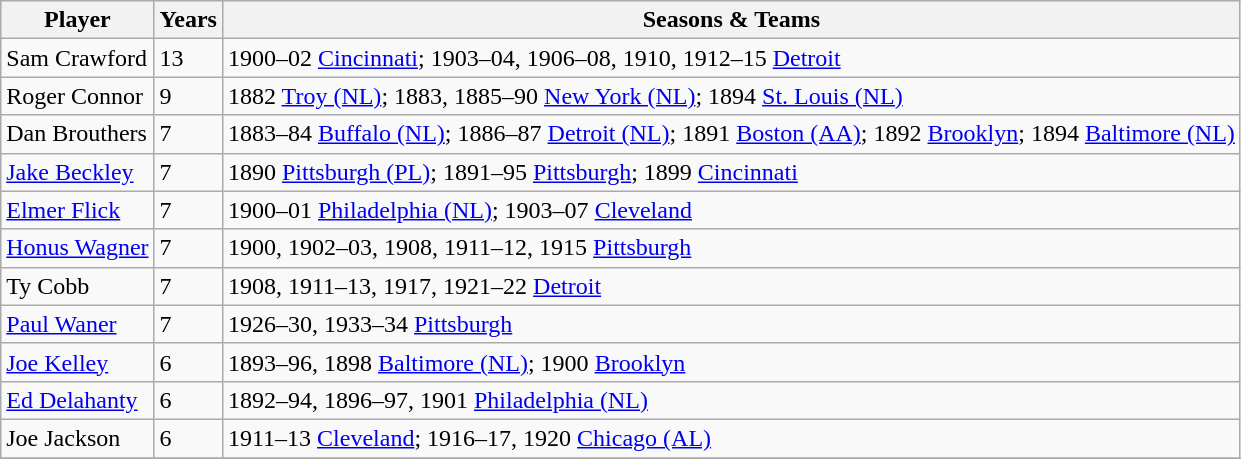<table class="wikitable sortable">
<tr>
<th>Player</th>
<th>Years</th>
<th>Seasons & Teams</th>
</tr>
<tr>
<td>Sam Crawford</td>
<td>13</td>
<td>1900–02 <a href='#'>Cincinnati</a>; 1903–04, 1906–08, 1910, 1912–15 <a href='#'>Detroit</a></td>
</tr>
<tr>
<td>Roger Connor</td>
<td>9</td>
<td>1882 <a href='#'>Troy (NL)</a>; 1883, 1885–90 <a href='#'>New York (NL)</a>; 1894 <a href='#'>St. Louis (NL)</a></td>
</tr>
<tr>
<td>Dan Brouthers</td>
<td>7</td>
<td>1883–84 <a href='#'>Buffalo (NL)</a>; 1886–87 <a href='#'>Detroit (NL)</a>; 1891 <a href='#'>Boston (AA)</a>; 1892 <a href='#'>Brooklyn</a>; 1894 <a href='#'>Baltimore (NL)</a></td>
</tr>
<tr>
<td><a href='#'>Jake Beckley</a></td>
<td>7</td>
<td>1890 <a href='#'>Pittsburgh (PL)</a>; 1891–95 <a href='#'>Pittsburgh</a>; 1899 <a href='#'>Cincinnati</a></td>
</tr>
<tr>
<td><a href='#'>Elmer Flick</a></td>
<td>7</td>
<td>1900–01 <a href='#'>Philadelphia (NL)</a>; 1903–07 <a href='#'>Cleveland</a></td>
</tr>
<tr>
<td><a href='#'>Honus Wagner</a></td>
<td>7</td>
<td>1900, 1902–03, 1908, 1911–12, 1915 <a href='#'>Pittsburgh</a></td>
</tr>
<tr>
<td>Ty Cobb</td>
<td>7</td>
<td>1908, 1911–13, 1917, 1921–22 <a href='#'>Detroit</a></td>
</tr>
<tr>
<td><a href='#'>Paul Waner</a></td>
<td>7</td>
<td>1926–30, 1933–34 <a href='#'>Pittsburgh</a></td>
</tr>
<tr>
<td><a href='#'>Joe Kelley</a></td>
<td>6</td>
<td>1893–96, 1898 <a href='#'>Baltimore (NL)</a>; 1900 <a href='#'>Brooklyn</a></td>
</tr>
<tr>
<td><a href='#'>Ed Delahanty</a></td>
<td>6</td>
<td>1892–94, 1896–97, 1901 <a href='#'>Philadelphia (NL)</a></td>
</tr>
<tr>
<td>Joe Jackson</td>
<td>6</td>
<td>1911–13 <a href='#'>Cleveland</a>; 1916–17, 1920 <a href='#'>Chicago (AL)</a></td>
</tr>
<tr>
</tr>
</table>
